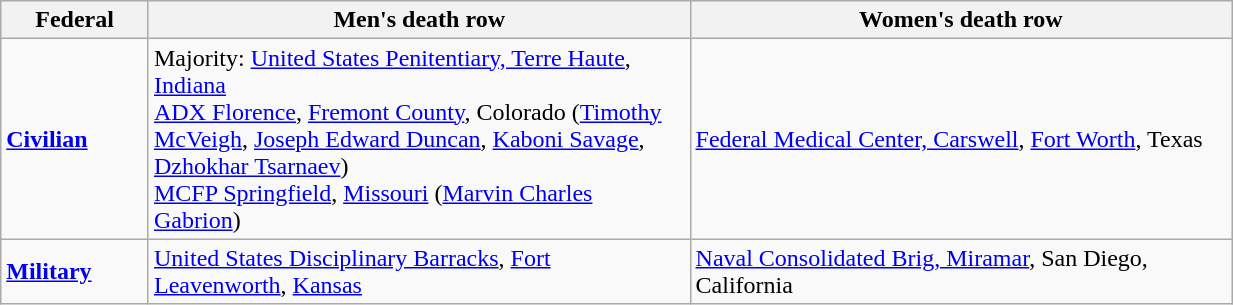<table style="width: 65%" class="wikitable">
<tr>
<th width="12%">Federal</th>
<th width="44%">Men's death row</th>
<th width="44%">Women's death row</th>
</tr>
<tr>
<td><strong><a href='#'>Civilian</a></strong></td>
<td>Majority: <a href='#'>United States Penitentiary, Terre Haute</a>, <a href='#'>Indiana</a><br><a href='#'>ADX Florence</a>, <a href='#'>Fremont County</a>, Colorado (<a href='#'>Timothy McVeigh</a>, <a href='#'>Joseph Edward Duncan</a>, <a href='#'>Kaboni Savage</a>, <a href='#'>Dzhokhar Tsarnaev</a>)<br><a href='#'>MCFP Springfield</a>, <a href='#'>Missouri</a> (<a href='#'>Marvin Charles Gabrion</a>)</td>
<td><a href='#'>Federal Medical Center, Carswell</a>, <a href='#'>Fort Worth</a>, Texas</td>
</tr>
<tr>
<td><strong><a href='#'>Military</a></strong></td>
<td><a href='#'>United States Disciplinary Barracks</a>, <a href='#'>Fort Leavenworth</a>, <a href='#'>Kansas</a></td>
<td><a href='#'>Naval Consolidated Brig, Miramar</a>, San Diego, California</td>
</tr>
</table>
